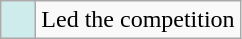<table class="wikitable">
<tr>
<td style="background:#CFECEC; width:1em"></td>
<td>Led the competition</td>
</tr>
</table>
